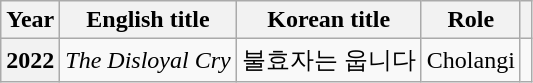<table class="wikitable sortable plainrowheaders">
<tr>
<th scope="col">Year</th>
<th scope="col">English title</th>
<th scope="col">Korean title</th>
<th scope="col">Role</th>
<th scope="col" class="unsortable"></th>
</tr>
<tr>
<th scope="row">2022</th>
<td><em>The Disloyal Cry</em></td>
<td>불효자는 웁니다</td>
<td>Cholangi</td>
<td></td>
</tr>
</table>
